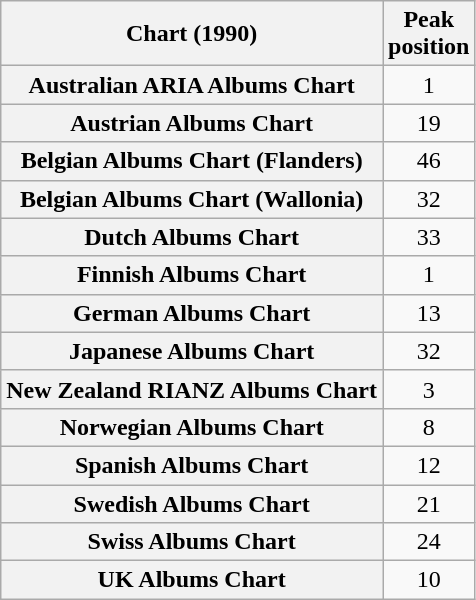<table class="wikitable sortable plainrowheaders">
<tr>
<th scope="col">Chart (1990)</th>
<th scope="col">Peak<br>position</th>
</tr>
<tr>
<th scope="row">Australian ARIA Albums Chart</th>
<td align="center">1</td>
</tr>
<tr>
<th scope="row">Austrian Albums Chart</th>
<td align="center">19</td>
</tr>
<tr>
<th scope="row">Belgian Albums Chart (Flanders)</th>
<td align="center">46</td>
</tr>
<tr>
<th scope="row">Belgian Albums Chart (Wallonia)</th>
<td align="center">32</td>
</tr>
<tr>
<th scope="row">Dutch Albums Chart</th>
<td align="center">33</td>
</tr>
<tr>
<th scope="row">Finnish Albums Chart</th>
<td align="center">1</td>
</tr>
<tr>
<th scope="row">German Albums Chart</th>
<td align="center">13</td>
</tr>
<tr>
<th scope="row">Japanese Albums Chart</th>
<td align="center">32</td>
</tr>
<tr>
<th scope="row">New Zealand RIANZ Albums Chart</th>
<td align="center">3</td>
</tr>
<tr>
<th scope="row">Norwegian Albums Chart</th>
<td align="center">8</td>
</tr>
<tr>
<th scope="row">Spanish Albums Chart</th>
<td align="center">12</td>
</tr>
<tr>
<th scope="row">Swedish Albums Chart</th>
<td align="center">21</td>
</tr>
<tr>
<th scope="row">Swiss Albums Chart</th>
<td align="center">24</td>
</tr>
<tr>
<th scope="row">UK Albums Chart</th>
<td align="center">10</td>
</tr>
</table>
